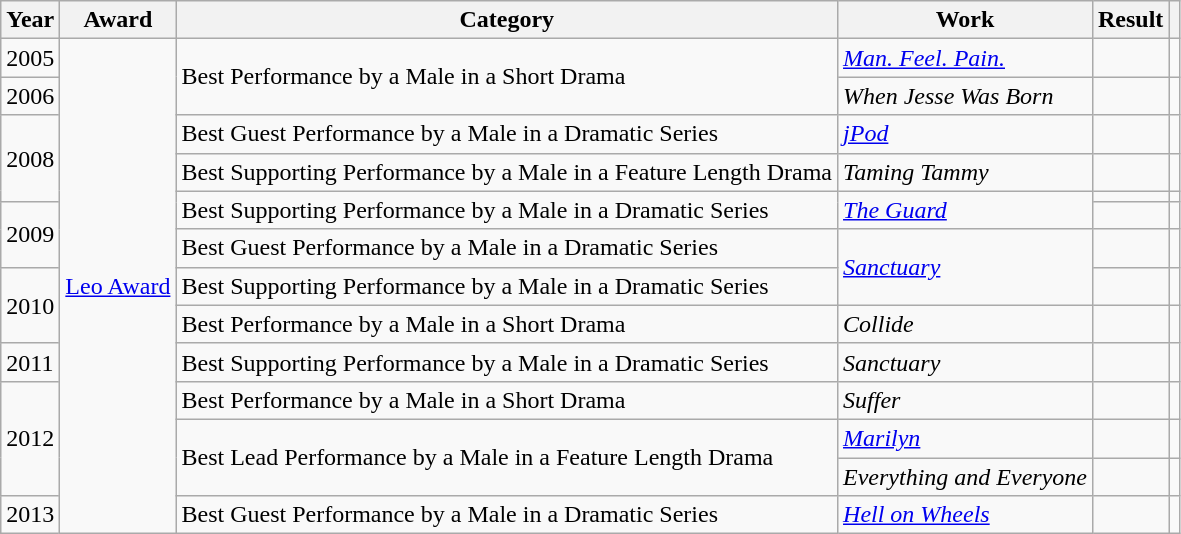<table class="wikitable">
<tr>
<th>Year</th>
<th>Award</th>
<th>Category</th>
<th>Work</th>
<th>Result</th>
<th></th>
</tr>
<tr>
<td>2005</td>
<td rowspan="14"><a href='#'>Leo Award</a></td>
<td rowspan="2">Best Performance by a Male in a Short Drama</td>
<td><em><a href='#'>Man. Feel. Pain.</a></em></td>
<td></td>
<td style="text-align:center;"></td>
</tr>
<tr>
<td>2006</td>
<td><em>When Jesse Was Born</em></td>
<td></td>
<td style="text-align:center;"></td>
</tr>
<tr>
<td rowspan="3">2008</td>
<td>Best Guest Performance by a Male in a Dramatic Series</td>
<td><em><a href='#'>jPod</a></em></td>
<td></td>
<td style="text-align:center;"></td>
</tr>
<tr>
<td>Best Supporting Performance by a Male in a Feature Length Drama</td>
<td><em>Taming Tammy</em></td>
<td></td>
<td style="text-align:center;"></td>
</tr>
<tr>
<td rowspan="2">Best Supporting Performance by a Male in a Dramatic Series</td>
<td rowspan="2"><em><a href='#'>The Guard</a></em></td>
<td></td>
<td style="text-align:center;"></td>
</tr>
<tr>
<td rowspan="2">2009</td>
<td></td>
<td style="text-align:center;"></td>
</tr>
<tr>
<td>Best Guest Performance by a Male in a Dramatic Series</td>
<td rowspan="2"><em><a href='#'>Sanctuary</a></em></td>
<td></td>
<td style="text-align:center;"></td>
</tr>
<tr>
<td rowspan="2">2010</td>
<td>Best Supporting Performance by a Male in a Dramatic Series</td>
<td></td>
<td style="text-align:center;"></td>
</tr>
<tr>
<td>Best Performance by a Male in a Short Drama</td>
<td><em>Collide</em></td>
<td></td>
<td style="text-align:center;"></td>
</tr>
<tr>
<td>2011</td>
<td>Best Supporting Performance by a Male in a Dramatic Series</td>
<td><em>Sanctuary</em></td>
<td></td>
<td style="text-align:center;"></td>
</tr>
<tr>
<td rowspan="3">2012</td>
<td>Best Performance by a Male in a Short Drama</td>
<td><em>Suffer</em></td>
<td></td>
<td style="text-align:center;"></td>
</tr>
<tr>
<td rowspan="2">Best Lead Performance by a Male in a Feature Length Drama</td>
<td><em><a href='#'>Marilyn</a></em></td>
<td></td>
<td style="text-align:center;"></td>
</tr>
<tr>
<td><em>Everything and Everyone</em></td>
<td></td>
<td style="text-align:center;"></td>
</tr>
<tr>
<td>2013</td>
<td>Best Guest Performance by a Male in a Dramatic Series</td>
<td><em><a href='#'>Hell on Wheels</a></em></td>
<td></td>
<td style="text-align:center;"></td>
</tr>
</table>
